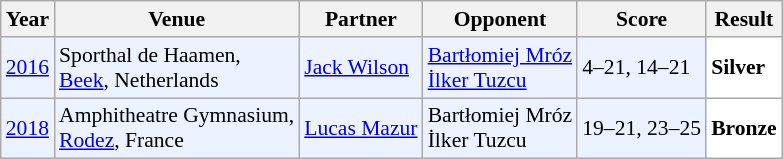<table class="sortable wikitable" style="font-size: 90%;">
<tr>
<th>Year</th>
<th>Venue</th>
<th>Partner</th>
<th>Opponent</th>
<th>Score</th>
<th>Result</th>
</tr>
<tr style="background:#ECF2FF">
<td align="center"><a href='#'>2016</a></td>
<td align="left">Sporthal de Haamen,<br><a href='#'>Beek</a>, Netherlands</td>
<td align="left"> <a href='#'>Jack Wilson</a></td>
<td align="left"> <a href='#'>Bartłomiej Mróz</a><br> <a href='#'>İlker Tuzcu</a></td>
<td align="left">4–21, 14–21</td>
<td style="text-align:left; background:white"> <strong>Silver</strong></td>
</tr>
<tr style="background:#ECF2FF">
<td align="center"><a href='#'>2018</a></td>
<td align="left">Amphitheatre Gymnasium,<br><a href='#'>Rodez</a>, France</td>
<td align="left"> <a href='#'>Lucas Mazur</a></td>
<td align="left"> Bartłomiej Mróz<br> İlker Tuzcu</td>
<td align="left">19–21, 23–25</td>
<td style="text-align:left; background:white"> <strong>Bronze</strong></td>
</tr>
</table>
